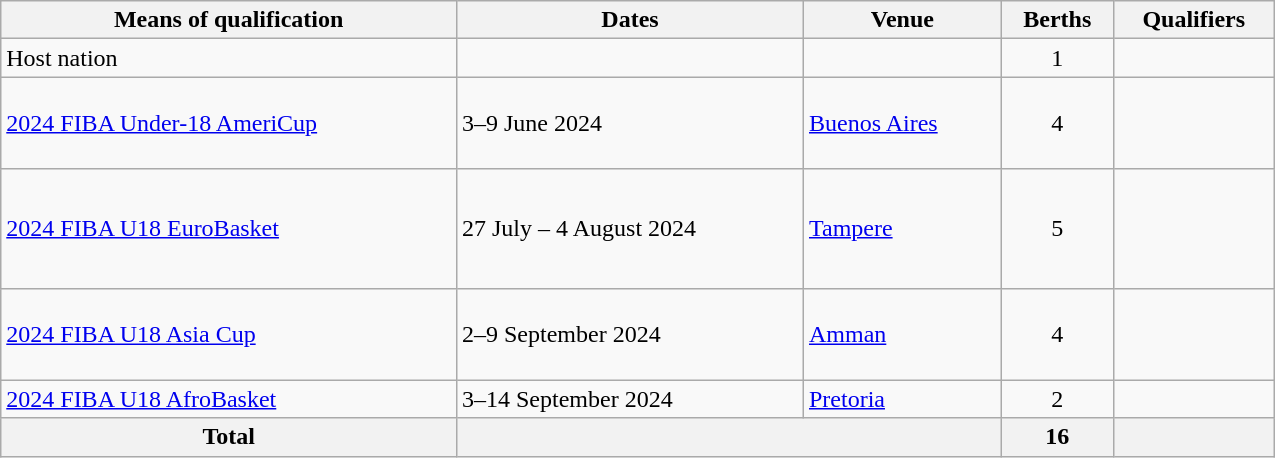<table class="wikitable" style="width:850px;">
<tr>
<th>Means of qualification</th>
<th>Dates</th>
<th>Venue</th>
<th>Berths</th>
<th>Qualifiers</th>
</tr>
<tr>
<td>Host nation</td>
<td></td>
<td></td>
<td style="text-align:center;">1</td>
<td></td>
</tr>
<tr>
<td><a href='#'>2024 FIBA Under-18 AmeriCup</a></td>
<td>3–9 June 2024</td>
<td> <a href='#'>Buenos Aires</a></td>
<td style="text-align:center;">4</td>
<td><br><br><br></td>
</tr>
<tr>
<td><a href='#'>2024 FIBA U18 EuroBasket</a></td>
<td>27 July – 4 August 2024</td>
<td> <a href='#'>Tampere</a></td>
<td style="text-align:center;">5</td>
<td><br><br><br><br></td>
</tr>
<tr>
<td><a href='#'>2024 FIBA U18 Asia Cup</a></td>
<td>2–9 September 2024</td>
<td> <a href='#'>Amman</a></td>
<td style="text-align:center;">4</td>
<td><br><br><br></td>
</tr>
<tr>
<td><a href='#'>2024 FIBA U18 AfroBasket</a></td>
<td>3–14 September 2024</td>
<td> <a href='#'>Pretoria</a></td>
<td style="text-align:center;">2</td>
<td><br></td>
</tr>
<tr>
<th>Total</th>
<th colspan="2"></th>
<th>16</th>
<th></th>
</tr>
</table>
